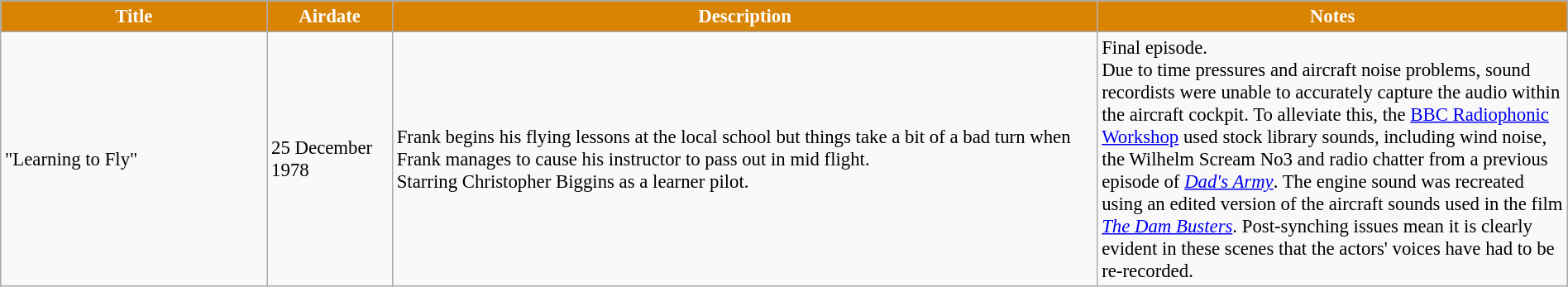<table class="wikitable" width=100% border=1 style="font-size: 95%">
<tr>
</tr>
<tr style="color:#fff;">
<th style="background:#D88302" width=17%>Title</th>
<th style="background:#D88302" width=8%>Airdate</th>
<th style="background:#D88302" width=45%>Description</th>
<th style="background:#D88302" width=30%>Notes</th>
</tr>
<tr>
<td>"Learning to Fly"</td>
<td>25 December 1978</td>
<td>Frank begins his flying lessons at the local school but things take a bit of a bad turn when Frank manages to cause his instructor to pass out in mid flight.<br>Starring Christopher Biggins as a learner pilot.</td>
<td>Final episode.<br>Due to time pressures and aircraft noise problems, sound recordists were unable to accurately capture the audio within the aircraft cockpit. To alleviate this, the <a href='#'>BBC Radiophonic Workshop</a> used stock library sounds, including wind noise, the Wilhelm Scream No3 and radio chatter from a previous episode of <em><a href='#'>Dad's Army</a></em>. The engine sound was recreated using an edited version of the aircraft sounds used in the film <em><a href='#'>The Dam Busters</a></em>. Post-synching issues mean it is clearly evident in these scenes that the actors' voices have had to be re-recorded.</td>
</tr>
</table>
